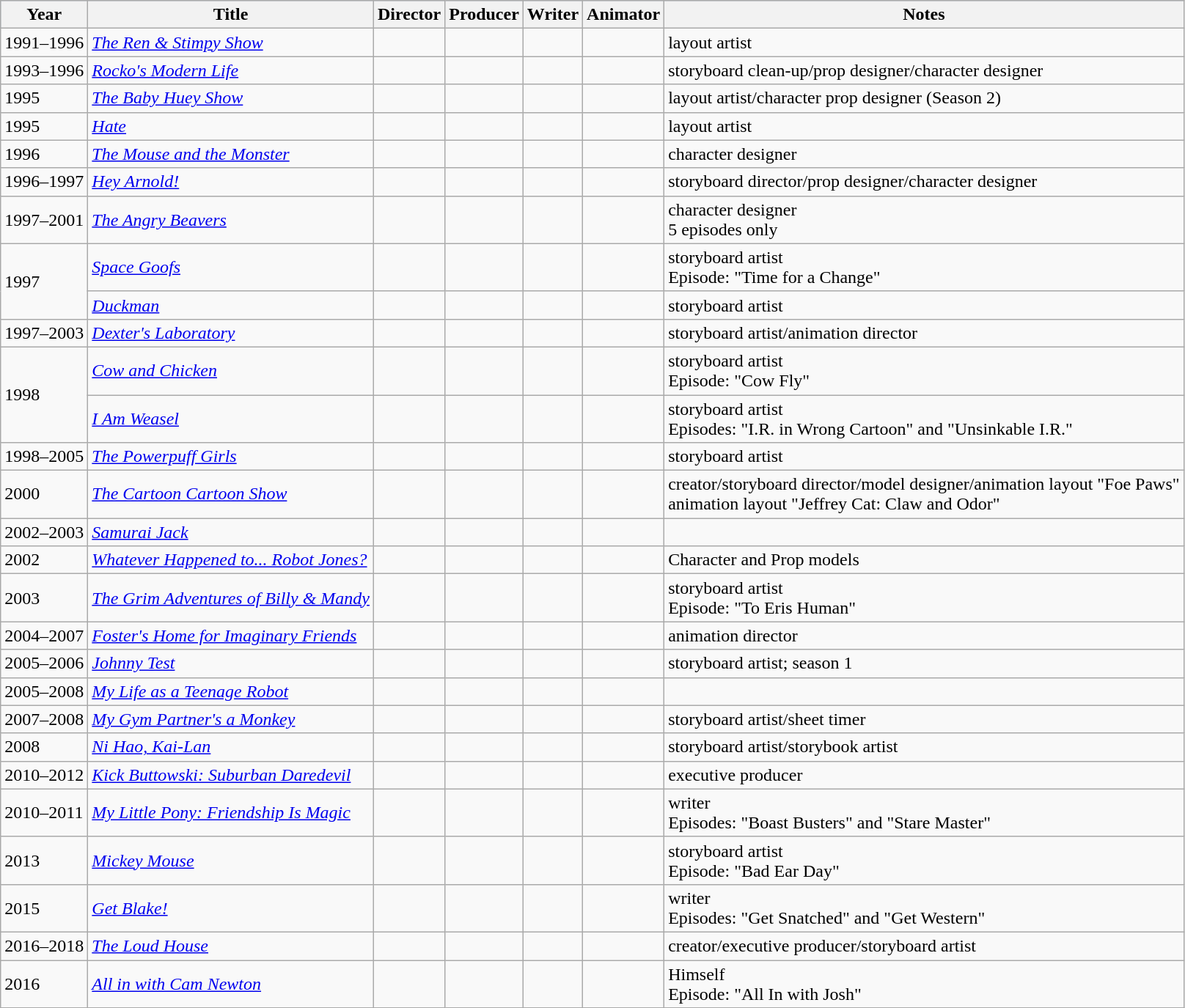<table class="wikitable">
<tr style="background:#b0c4de; text-align:center;">
<th>Year</th>
<th>Title</th>
<th>Director</th>
<th>Producer</th>
<th>Writer</th>
<th>Animator</th>
<th>Notes</th>
</tr>
<tr>
<td>1991–1996</td>
<td><em><a href='#'>The Ren & Stimpy Show</a></em></td>
<td></td>
<td></td>
<td></td>
<td></td>
<td>layout artist</td>
</tr>
<tr>
<td>1993–1996</td>
<td><em><a href='#'>Rocko's Modern Life</a></em></td>
<td></td>
<td></td>
<td></td>
<td></td>
<td>storyboard clean-up/prop designer/character designer</td>
</tr>
<tr>
<td>1995</td>
<td><em><a href='#'>The Baby Huey Show</a></em></td>
<td></td>
<td></td>
<td></td>
<td></td>
<td>layout artist/character prop designer (Season 2)</td>
</tr>
<tr>
<td>1995</td>
<td><em><a href='#'>Hate</a></em></td>
<td></td>
<td></td>
<td></td>
<td></td>
<td>layout artist</td>
</tr>
<tr>
<td>1996</td>
<td><em><a href='#'>The Mouse and the Monster</a></em></td>
<td></td>
<td></td>
<td></td>
<td></td>
<td>character designer</td>
</tr>
<tr>
<td>1996–1997</td>
<td><em><a href='#'>Hey Arnold!</a></em></td>
<td></td>
<td></td>
<td></td>
<td></td>
<td>storyboard director/prop designer/character designer</td>
</tr>
<tr>
<td>1997–2001</td>
<td><em><a href='#'>The Angry Beavers</a></em></td>
<td></td>
<td></td>
<td></td>
<td></td>
<td>character designer<br>5 episodes only</td>
</tr>
<tr>
<td rowspan="2">1997</td>
<td><em><a href='#'>Space Goofs</a></em></td>
<td></td>
<td></td>
<td></td>
<td></td>
<td>storyboard artist<br>Episode: "Time for a Change"</td>
</tr>
<tr>
<td><em><a href='#'>Duckman</a></em></td>
<td></td>
<td></td>
<td></td>
<td></td>
<td>storyboard artist</td>
</tr>
<tr>
<td>1997–2003</td>
<td><em><a href='#'>Dexter's Laboratory</a></em></td>
<td></td>
<td></td>
<td></td>
<td></td>
<td>storyboard artist/animation director</td>
</tr>
<tr>
<td rowspan="2">1998</td>
<td><em><a href='#'>Cow and Chicken</a></em></td>
<td></td>
<td></td>
<td></td>
<td></td>
<td>storyboard artist<br>Episode: "Cow Fly"</td>
</tr>
<tr>
<td><em><a href='#'>I Am Weasel</a></em></td>
<td></td>
<td></td>
<td></td>
<td></td>
<td>storyboard artist<br>Episodes: "I.R. in Wrong Cartoon" and "Unsinkable I.R."</td>
</tr>
<tr>
<td>1998–2005</td>
<td><em><a href='#'>The Powerpuff Girls</a></em></td>
<td></td>
<td></td>
<td></td>
<td></td>
<td>storyboard artist</td>
</tr>
<tr>
<td>2000</td>
<td><em><a href='#'>The Cartoon Cartoon Show</a></em></td>
<td></td>
<td></td>
<td></td>
<td></td>
<td>creator/storyboard director/model designer/animation layout "Foe Paws"<br>animation layout "Jeffrey Cat: Claw and Odor"</td>
</tr>
<tr>
<td>2002–2003</td>
<td><em><a href='#'>Samurai Jack</a></em></td>
<td></td>
<td></td>
<td></td>
<td></td>
<td></td>
</tr>
<tr>
<td>2002</td>
<td><em><a href='#'>Whatever Happened to... Robot Jones?</a></em></td>
<td></td>
<td></td>
<td></td>
<td></td>
<td>Character and Prop models</td>
</tr>
<tr>
<td>2003</td>
<td><em><a href='#'>The Grim Adventures of Billy & Mandy</a></em></td>
<td></td>
<td></td>
<td></td>
<td></td>
<td>storyboard artist<br>Episode: "To Eris Human"</td>
</tr>
<tr>
<td>2004–2007</td>
<td><em><a href='#'>Foster's Home for Imaginary Friends</a></em></td>
<td></td>
<td></td>
<td></td>
<td></td>
<td>animation director</td>
</tr>
<tr>
<td>2005–2006</td>
<td><em><a href='#'>Johnny Test</a></em></td>
<td></td>
<td></td>
<td></td>
<td></td>
<td>storyboard artist; season 1</td>
</tr>
<tr>
<td>2005–2008</td>
<td><em><a href='#'>My Life as a Teenage Robot</a></em></td>
<td></td>
<td></td>
<td></td>
<td></td>
<td></td>
</tr>
<tr>
<td>2007–2008</td>
<td><em><a href='#'>My Gym Partner's a Monkey</a></em></td>
<td></td>
<td></td>
<td></td>
<td></td>
<td>storyboard artist/sheet timer</td>
</tr>
<tr>
<td>2008</td>
<td><em><a href='#'>Ni Hao, Kai-Lan</a></em></td>
<td></td>
<td></td>
<td></td>
<td></td>
<td>storyboard artist/storybook artist</td>
</tr>
<tr>
<td>2010–2012</td>
<td><em><a href='#'>Kick Buttowski: Suburban Daredevil</a></em></td>
<td></td>
<td></td>
<td></td>
<td></td>
<td>executive producer</td>
</tr>
<tr>
<td>2010–2011</td>
<td><em><a href='#'>My Little Pony: Friendship Is Magic</a></em></td>
<td></td>
<td></td>
<td></td>
<td></td>
<td>writer<br>Episodes: "Boast Busters" and "Stare Master"</td>
</tr>
<tr>
<td>2013</td>
<td><em><a href='#'>Mickey Mouse</a></em></td>
<td></td>
<td></td>
<td></td>
<td></td>
<td>storyboard artist<br>Episode: "Bad Ear Day"</td>
</tr>
<tr>
<td>2015</td>
<td><em><a href='#'>Get Blake!</a></em></td>
<td></td>
<td></td>
<td></td>
<td></td>
<td>writer<br>Episodes: "Get Snatched" and "Get Western"</td>
</tr>
<tr>
<td>2016–2018</td>
<td><em><a href='#'>The Loud House</a></em></td>
<td></td>
<td></td>
<td></td>
<td></td>
<td>creator/executive producer/storyboard artist</td>
</tr>
<tr>
<td>2016</td>
<td><em><a href='#'>All in with Cam Newton</a></em></td>
<td></td>
<td></td>
<td></td>
<td></td>
<td>Himself<br>Episode: "All In with Josh"</td>
</tr>
</table>
